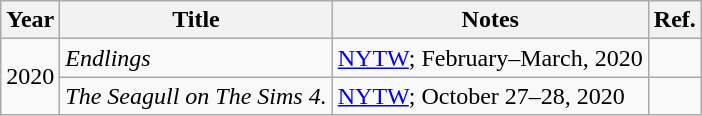<table class="wikitable">
<tr>
<th>Year</th>
<th>Title</th>
<th>Notes</th>
<th>Ref.</th>
</tr>
<tr>
<td rowspan=2>2020</td>
<td><em>Endlings</em></td>
<td><a href='#'>NYTW</a>; February–March, 2020</td>
<td></td>
</tr>
<tr>
<td><em>The Seagull on The Sims 4.</em></td>
<td><a href='#'>NYTW</a>; October 27–28, 2020</td>
<td></td>
</tr>
</table>
